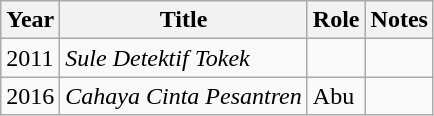<table class="wikitable">
<tr>
<th>Year</th>
<th>Title</th>
<th>Role</th>
<th>Notes</th>
</tr>
<tr>
<td>2011</td>
<td><em>Sule Detektif Tokek</em></td>
<td></td>
<td></td>
</tr>
<tr>
<td>2016</td>
<td><em>Cahaya Cinta Pesantren</em></td>
<td>Abu</td>
<td></td>
</tr>
</table>
